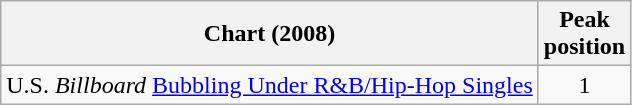<table class="wikitable">
<tr>
<th align="left">Chart (2008)</th>
<th align="left">Peak<br>position</th>
</tr>
<tr>
<td align="left">U.S. <em>Billboard</em> <a href='#'>Bubbling Under R&B/Hip-Hop Singles</a></td>
<td align="center">1</td>
</tr>
</table>
